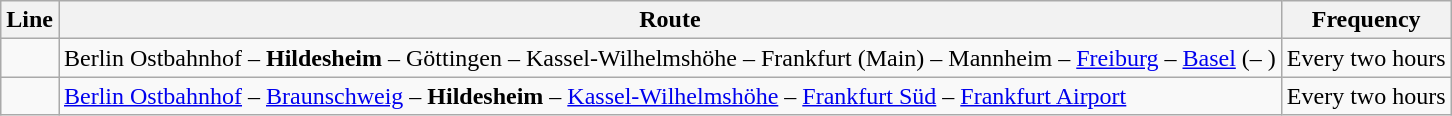<table class="wikitable">
<tr>
<th>Line</th>
<th>Route</th>
<th>Frequency</th>
</tr>
<tr>
<td align="center"></td>
<td>Berlin Ostbahnhof – <strong>Hildesheim</strong> – Göttingen – Kassel-Wilhelmshöhe – Frankfurt (Main) – Mannheim – <a href='#'>Freiburg</a> – <a href='#'>Basel</a> (– )</td>
<td>Every two hours</td>
</tr>
<tr>
<td align="center"></td>
<td><a href='#'>Berlin Ostbahnhof</a> – <a href='#'>Braunschweig</a> – <strong>Hildesheim</strong> – <a href='#'>Kassel-Wilhelmshöhe</a> – <a href='#'>Frankfurt Süd</a> – <a href='#'>Frankfurt Airport</a></td>
<td>Every two hours</td>
</tr>
</table>
